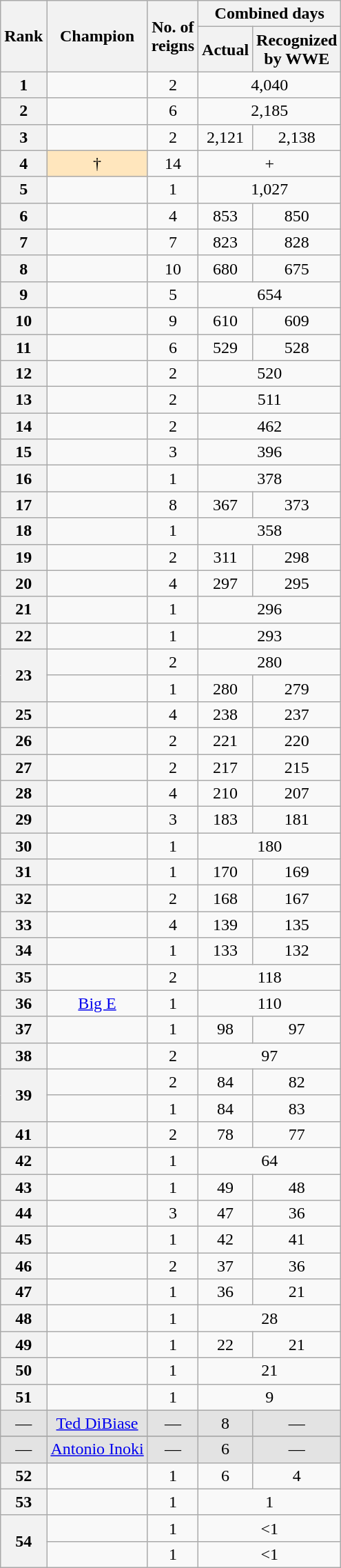<table class="wikitable sortable" style="text-align: center">
<tr>
<th rowspan=2>Rank</th>
<th rowspan=2>Champion</th>
<th rowspan=2>No. of<br>reigns</th>
<th colspan=2>Combined days</th>
</tr>
<tr>
<th>Actual</th>
<th>Recognized<br>by WWE</th>
</tr>
<tr>
<th>1</th>
<td></td>
<td>2</td>
<td colspan=2>4,040</td>
</tr>
<tr>
<th>2</th>
<td></td>
<td>6</td>
<td colspan=2>2,185</td>
</tr>
<tr>
<th>3</th>
<td></td>
<td>2</td>
<td>2,121</td>
<td>2,138</td>
</tr>
<tr>
<th>4</th>
<td style="background-color: #ffe6bd"> †</td>
<td>14</td>
<td colspan="2">+</td>
</tr>
<tr>
<th>5</th>
<td></td>
<td>1</td>
<td colspan=2>1,027</td>
</tr>
<tr>
<th>6</th>
<td></td>
<td>4</td>
<td>853</td>
<td>850</td>
</tr>
<tr>
<th>7</th>
<td></td>
<td>7</td>
<td>823</td>
<td>828</td>
</tr>
<tr>
<th>8</th>
<td></td>
<td>10</td>
<td>680</td>
<td>675</td>
</tr>
<tr>
<th>9</th>
<td></td>
<td>5</td>
<td colspan=2>654</td>
</tr>
<tr>
<th>10</th>
<td></td>
<td>9</td>
<td>610</td>
<td>609</td>
</tr>
<tr>
<th>11</th>
<td></td>
<td>6</td>
<td>529</td>
<td>528</td>
</tr>
<tr>
<th>12</th>
<td></td>
<td>2</td>
<td colspan=2>520</td>
</tr>
<tr>
<th>13</th>
<td></td>
<td>2</td>
<td colspan=2>511</td>
</tr>
<tr>
<th>14</th>
<td></td>
<td>2</td>
<td colspan=2>462</td>
</tr>
<tr>
<th>15</th>
<td></td>
<td>3</td>
<td colspan=2>396</td>
</tr>
<tr>
<th>16</th>
<td></td>
<td>1</td>
<td colspan="2">378</td>
</tr>
<tr>
<th>17</th>
<td></td>
<td>8</td>
<td>367</td>
<td>373</td>
</tr>
<tr>
<th>18</th>
<td></td>
<td>1</td>
<td colspan=2>358</td>
</tr>
<tr>
<th>19</th>
<td></td>
<td>2</td>
<td>311</td>
<td>298</td>
</tr>
<tr>
<th>20</th>
<td></td>
<td>4</td>
<td>297</td>
<td>295</td>
</tr>
<tr>
<th>21</th>
<td></td>
<td>1</td>
<td colspan=2>296</td>
</tr>
<tr>
<th>22</th>
<td></td>
<td>1</td>
<td colspan=2>293</td>
</tr>
<tr>
<th rowspan=2>23</th>
<td></td>
<td>2</td>
<td colspan=2>280</td>
</tr>
<tr>
<td></td>
<td>1</td>
<td>280</td>
<td>279</td>
</tr>
<tr>
<th>25</th>
<td></td>
<td>4</td>
<td>238</td>
<td>237</td>
</tr>
<tr>
<th>26</th>
<td></td>
<td>2</td>
<td>221</td>
<td>220</td>
</tr>
<tr>
<th>27</th>
<td></td>
<td>2</td>
<td>217</td>
<td>215</td>
</tr>
<tr>
<th>28</th>
<td></td>
<td>4</td>
<td>210</td>
<td>207</td>
</tr>
<tr>
<th>29</th>
<td></td>
<td>3</td>
<td>183</td>
<td>181</td>
</tr>
<tr>
<th>30</th>
<td></td>
<td>1</td>
<td colspan=2>180</td>
</tr>
<tr>
<th>31</th>
<td></td>
<td>1</td>
<td>170</td>
<td>169</td>
</tr>
<tr>
<th>32</th>
<td></td>
<td>2</td>
<td>168</td>
<td>167</td>
</tr>
<tr>
<th>33</th>
<td></td>
<td>4</td>
<td>139</td>
<td>135</td>
</tr>
<tr>
<th>34</th>
<td></td>
<td>1</td>
<td>133</td>
<td>132</td>
</tr>
<tr>
<th>35</th>
<td></td>
<td>2</td>
<td colspan=2>118</td>
</tr>
<tr>
<th>36</th>
<td><a href='#'>Big E</a></td>
<td>1</td>
<td colspan=2>110</td>
</tr>
<tr>
<th>37</th>
<td></td>
<td>1</td>
<td>98</td>
<td>97</td>
</tr>
<tr>
<th>38</th>
<td></td>
<td>2</td>
<td colspan=2>97</td>
</tr>
<tr>
<th rowspan=2>39</th>
<td></td>
<td>2</td>
<td>84</td>
<td>82</td>
</tr>
<tr>
<td></td>
<td>1</td>
<td>84</td>
<td>83</td>
</tr>
<tr>
<th>41</th>
<td></td>
<td>2</td>
<td>78</td>
<td>77</td>
</tr>
<tr>
<th>42</th>
<td></td>
<td>1</td>
<td colspan=2>64</td>
</tr>
<tr>
<th>43</th>
<td></td>
<td>1</td>
<td>49</td>
<td>48</td>
</tr>
<tr>
<th>44</th>
<td></td>
<td>3</td>
<td>47</td>
<td>36</td>
</tr>
<tr>
<th>45</th>
<td></td>
<td>1</td>
<td>42</td>
<td>41</td>
</tr>
<tr>
<th>46</th>
<td></td>
<td>2</td>
<td>37</td>
<td>36</td>
</tr>
<tr>
<th>47</th>
<td></td>
<td>1</td>
<td>36</td>
<td>21</td>
</tr>
<tr>
<th>48</th>
<td></td>
<td>1</td>
<td colspan=2>28</td>
</tr>
<tr>
<th>49</th>
<td></td>
<td>1</td>
<td>22</td>
<td>21</td>
</tr>
<tr>
<th>50</th>
<td></td>
<td>1</td>
<td colspan=2>21</td>
</tr>
<tr>
<th>51</th>
<td></td>
<td>1</td>
<td colspan=2>9</td>
</tr>
<tr style="background-color:#e3e3e3">
<td>—</td>
<td><a href='#'>Ted DiBiase</a></td>
<td>—</td>
<td>8</td>
<td>—</td>
</tr>
<tr>
</tr>
<tr style="background-color:#e3e3e3">
<td>—</td>
<td><a href='#'>Antonio Inoki</a></td>
<td>—</td>
<td>6</td>
<td>—</td>
</tr>
<tr>
<th>52</th>
<td></td>
<td>1</td>
<td>6</td>
<td>4</td>
</tr>
<tr>
<th>53</th>
<td></td>
<td>1</td>
<td colspan=2>1</td>
</tr>
<tr>
<th rowspan="2">54</th>
<td></td>
<td>1</td>
<td colspan=2><1</td>
</tr>
<tr>
<td></td>
<td>1</td>
<td colspan=2><1</td>
</tr>
</table>
